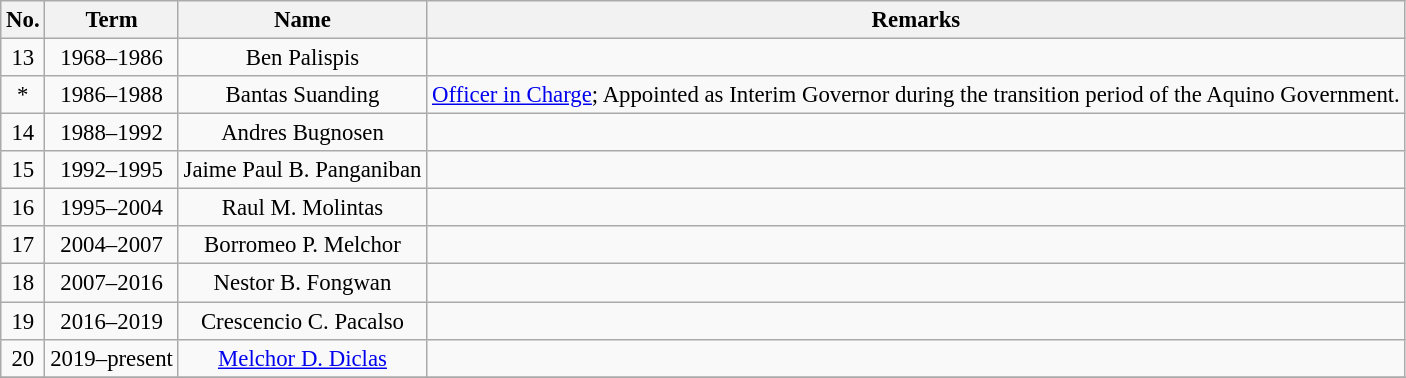<table class="wikitable" style="vertical-align:top;text-align:center;font-size:95%;">
<tr>
<th>No.</th>
<th>Term</th>
<th>Name</th>
<th>Remarks</th>
</tr>
<tr>
<td>13</td>
<td>1968–1986</td>
<td>Ben Palispis</td>
<td></td>
</tr>
<tr>
<td>*</td>
<td>1986–1988</td>
<td>Bantas Suanding</td>
<td><a href='#'>Officer in Charge</a>; Appointed as Interim Governor during the transition period of the Aquino Government.</td>
</tr>
<tr>
<td>14</td>
<td>1988–1992</td>
<td>Andres Bugnosen</td>
<td></td>
</tr>
<tr>
<td>15</td>
<td>1992–1995</td>
<td>Jaime Paul B. Panganiban</td>
<td></td>
</tr>
<tr>
<td>16</td>
<td>1995–2004</td>
<td>Raul M. Molintas</td>
<td></td>
</tr>
<tr>
<td>17</td>
<td>2004–2007</td>
<td>Borromeo P. Melchor</td>
<td></td>
</tr>
<tr>
<td>18</td>
<td>2007–2016</td>
<td>Nestor B. Fongwan</td>
<td></td>
</tr>
<tr>
<td>19</td>
<td>2016–2019</td>
<td>Crescencio C. Pacalso</td>
<td></td>
</tr>
<tr>
<td>20</td>
<td>2019–present</td>
<td><a href='#'>Melchor D. Diclas</a></td>
<td></td>
</tr>
<tr>
</tr>
</table>
